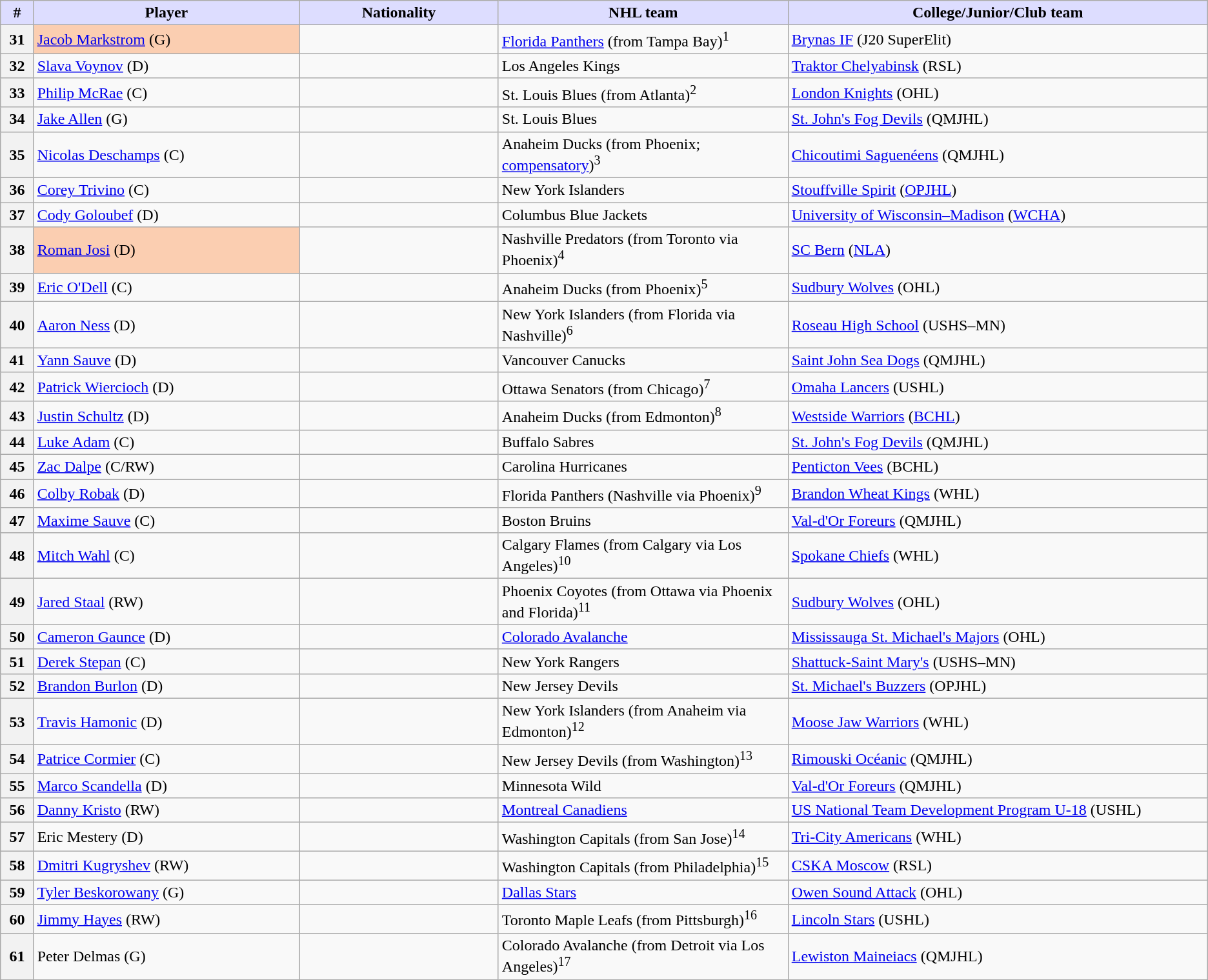<table class="wikitable sortable">
<tr>
<th style="background:#ddf; width:2.75%;">#</th>
<th style="background:#ddf; width:22.0%;">Player</th>
<th style="background:#ddf; width:16.5%;">Nationality</th>
<th style="background:#ddf; width:24.0%;">NHL team</th>
<th style="background:#ddf; width:100.0%;">College/Junior/Club team</th>
</tr>
<tr>
<th>31</th>
<td bgcolor="#FBCEB1"><a href='#'>Jacob Markstrom</a> (G)</td>
<td></td>
<td><a href='#'>Florida Panthers</a> (from Tampa Bay)<sup>1</sup></td>
<td><a href='#'>Brynas IF</a> (J20 SuperElit)</td>
</tr>
<tr>
<th>32</th>
<td><a href='#'>Slava Voynov</a> (D)</td>
<td></td>
<td>Los Angeles Kings</td>
<td><a href='#'>Traktor Chelyabinsk</a> (RSL)</td>
</tr>
<tr>
<th>33</th>
<td><a href='#'>Philip McRae</a> (C)</td>
<td></td>
<td>St. Louis Blues (from Atlanta)<sup>2</sup></td>
<td><a href='#'>London Knights</a> (OHL)</td>
</tr>
<tr>
<th>34</th>
<td><a href='#'>Jake Allen</a> (G)</td>
<td></td>
<td>St. Louis Blues</td>
<td><a href='#'>St. John's Fog Devils</a> (QMJHL)</td>
</tr>
<tr>
<th>35</th>
<td><a href='#'>Nicolas Deschamps</a> (C)</td>
<td></td>
<td>Anaheim Ducks (from Phoenix; <a href='#'>compensatory</a>)<sup>3</sup></td>
<td><a href='#'>Chicoutimi Saguenéens</a> (QMJHL)</td>
</tr>
<tr>
<th>36</th>
<td><a href='#'>Corey Trivino</a> (C)</td>
<td></td>
<td>New York Islanders</td>
<td><a href='#'>Stouffville Spirit</a> (<a href='#'>OPJHL</a>)</td>
</tr>
<tr>
<th>37</th>
<td><a href='#'>Cody Goloubef</a> (D)</td>
<td></td>
<td>Columbus Blue Jackets</td>
<td><a href='#'>University of Wisconsin–Madison</a> (<a href='#'>WCHA</a>)</td>
</tr>
<tr>
<th>38</th>
<td bgcolor="#FBCEB1"><a href='#'>Roman Josi</a> (D)</td>
<td></td>
<td>Nashville Predators (from Toronto via Phoenix)<sup>4</sup></td>
<td><a href='#'>SC Bern</a> (<a href='#'>NLA</a>)</td>
</tr>
<tr>
<th>39</th>
<td><a href='#'>Eric O'Dell</a> (C)</td>
<td></td>
<td>Anaheim Ducks (from Phoenix)<sup>5</sup></td>
<td><a href='#'>Sudbury Wolves</a> (OHL)</td>
</tr>
<tr>
<th>40</th>
<td><a href='#'>Aaron Ness</a> (D)</td>
<td></td>
<td>New York Islanders (from Florida via Nashville)<sup>6</sup></td>
<td><a href='#'>Roseau High School</a> (USHS–MN)</td>
</tr>
<tr>
<th>41</th>
<td><a href='#'>Yann Sauve</a> (D)</td>
<td></td>
<td>Vancouver Canucks</td>
<td><a href='#'>Saint John Sea Dogs</a> (QMJHL)</td>
</tr>
<tr>
<th>42</th>
<td><a href='#'>Patrick Wiercioch</a> (D)</td>
<td></td>
<td>Ottawa Senators (from Chicago)<sup>7</sup></td>
<td><a href='#'>Omaha Lancers</a> (USHL)</td>
</tr>
<tr>
<th>43</th>
<td><a href='#'>Justin Schultz</a> (D)</td>
<td></td>
<td>Anaheim Ducks (from Edmonton)<sup>8</sup></td>
<td><a href='#'>Westside Warriors</a> (<a href='#'>BCHL</a>)</td>
</tr>
<tr>
<th>44</th>
<td><a href='#'>Luke Adam</a> (C)</td>
<td></td>
<td>Buffalo Sabres</td>
<td><a href='#'>St. John's Fog Devils</a> (QMJHL)</td>
</tr>
<tr>
<th>45</th>
<td><a href='#'>Zac Dalpe</a> (C/RW)</td>
<td></td>
<td>Carolina Hurricanes</td>
<td><a href='#'>Penticton Vees</a> (BCHL)</td>
</tr>
<tr>
<th>46</th>
<td><a href='#'>Colby Robak</a> (D)</td>
<td></td>
<td>Florida Panthers (Nashville via Phoenix)<sup>9</sup></td>
<td><a href='#'>Brandon Wheat Kings</a> (WHL)</td>
</tr>
<tr>
<th>47</th>
<td><a href='#'>Maxime Sauve</a> (C)</td>
<td></td>
<td>Boston Bruins</td>
<td><a href='#'>Val-d'Or Foreurs</a> (QMJHL)</td>
</tr>
<tr>
<th>48</th>
<td><a href='#'>Mitch Wahl</a> (C)</td>
<td></td>
<td>Calgary Flames (from Calgary via Los Angeles)<sup>10</sup></td>
<td><a href='#'>Spokane Chiefs</a> (WHL)</td>
</tr>
<tr>
<th>49</th>
<td><a href='#'>Jared Staal</a> (RW)</td>
<td></td>
<td>Phoenix Coyotes (from Ottawa via Phoenix and Florida)<sup>11</sup></td>
<td><a href='#'>Sudbury Wolves</a> (OHL)</td>
</tr>
<tr>
<th>50</th>
<td><a href='#'>Cameron Gaunce</a> (D)</td>
<td></td>
<td><a href='#'>Colorado Avalanche</a></td>
<td><a href='#'>Mississauga St. Michael's Majors</a> (OHL)</td>
</tr>
<tr>
<th>51</th>
<td><a href='#'>Derek Stepan</a> (C)</td>
<td></td>
<td>New York Rangers</td>
<td><a href='#'>Shattuck-Saint Mary's</a> (USHS–MN)</td>
</tr>
<tr>
<th>52</th>
<td><a href='#'>Brandon Burlon</a> (D)</td>
<td></td>
<td>New Jersey Devils</td>
<td><a href='#'>St. Michael's Buzzers</a> (OPJHL)</td>
</tr>
<tr>
<th>53</th>
<td><a href='#'>Travis Hamonic</a> (D)</td>
<td></td>
<td>New York Islanders (from Anaheim via Edmonton)<sup>12</sup></td>
<td><a href='#'>Moose Jaw Warriors</a> (WHL)</td>
</tr>
<tr>
<th>54</th>
<td><a href='#'>Patrice Cormier</a> (C)</td>
<td></td>
<td>New Jersey Devils (from Washington)<sup>13</sup></td>
<td><a href='#'>Rimouski Océanic</a> (QMJHL)</td>
</tr>
<tr>
<th>55</th>
<td><a href='#'>Marco Scandella</a> (D)</td>
<td></td>
<td>Minnesota Wild</td>
<td><a href='#'>Val-d'Or Foreurs</a> (QMJHL)</td>
</tr>
<tr>
<th>56</th>
<td><a href='#'>Danny Kristo</a> (RW)</td>
<td></td>
<td><a href='#'>Montreal Canadiens</a></td>
<td><a href='#'>US National Team Development Program U-18</a> (USHL)</td>
</tr>
<tr>
<th>57</th>
<td>Eric Mestery (D)</td>
<td></td>
<td>Washington Capitals (from San Jose)<sup>14</sup></td>
<td><a href='#'>Tri-City Americans</a> (WHL)</td>
</tr>
<tr>
<th>58</th>
<td><a href='#'>Dmitri Kugryshev</a> (RW)</td>
<td></td>
<td>Washington Capitals (from Philadelphia)<sup>15</sup></td>
<td><a href='#'>CSKA Moscow</a> (RSL)</td>
</tr>
<tr>
<th>59</th>
<td><a href='#'>Tyler Beskorowany</a> (G)</td>
<td></td>
<td><a href='#'>Dallas Stars</a></td>
<td><a href='#'>Owen Sound Attack</a> (OHL)</td>
</tr>
<tr>
<th>60</th>
<td><a href='#'>Jimmy Hayes</a> (RW)</td>
<td></td>
<td>Toronto Maple Leafs (from Pittsburgh)<sup>16</sup></td>
<td><a href='#'>Lincoln Stars</a> (USHL)</td>
</tr>
<tr>
<th>61</th>
<td>Peter Delmas (G)</td>
<td></td>
<td>Colorado Avalanche (from Detroit via Los Angeles)<sup>17</sup></td>
<td><a href='#'>Lewiston Maineiacs</a> (QMJHL)</td>
</tr>
</table>
